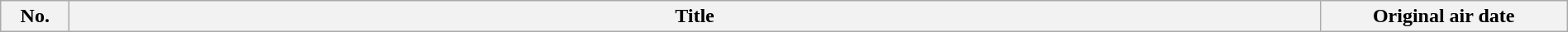<table class="wikitable plainrowheaders" style="width:100%; margin:auto;">
<tr>
<th scope="col" style="width:3em;">No.</th>
<th scope="col">Title</th>
<th scope="col" style="width:12em;">Original air date<br></th>
</tr>
</table>
